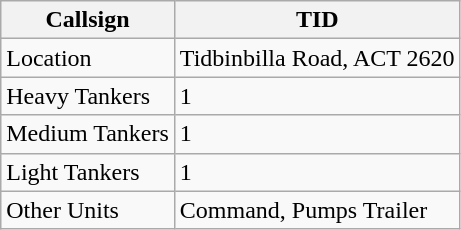<table class="wikitable mw-collapsible">
<tr>
<th>Callsign</th>
<th>TID</th>
</tr>
<tr>
<td>Location</td>
<td>Tidbinbilla Road, ACT 2620</td>
</tr>
<tr>
<td>Heavy Tankers</td>
<td>1</td>
</tr>
<tr>
<td>Medium Tankers</td>
<td>1</td>
</tr>
<tr>
<td>Light Tankers</td>
<td>1</td>
</tr>
<tr>
<td>Other Units</td>
<td>Command, Pumps Trailer</td>
</tr>
</table>
